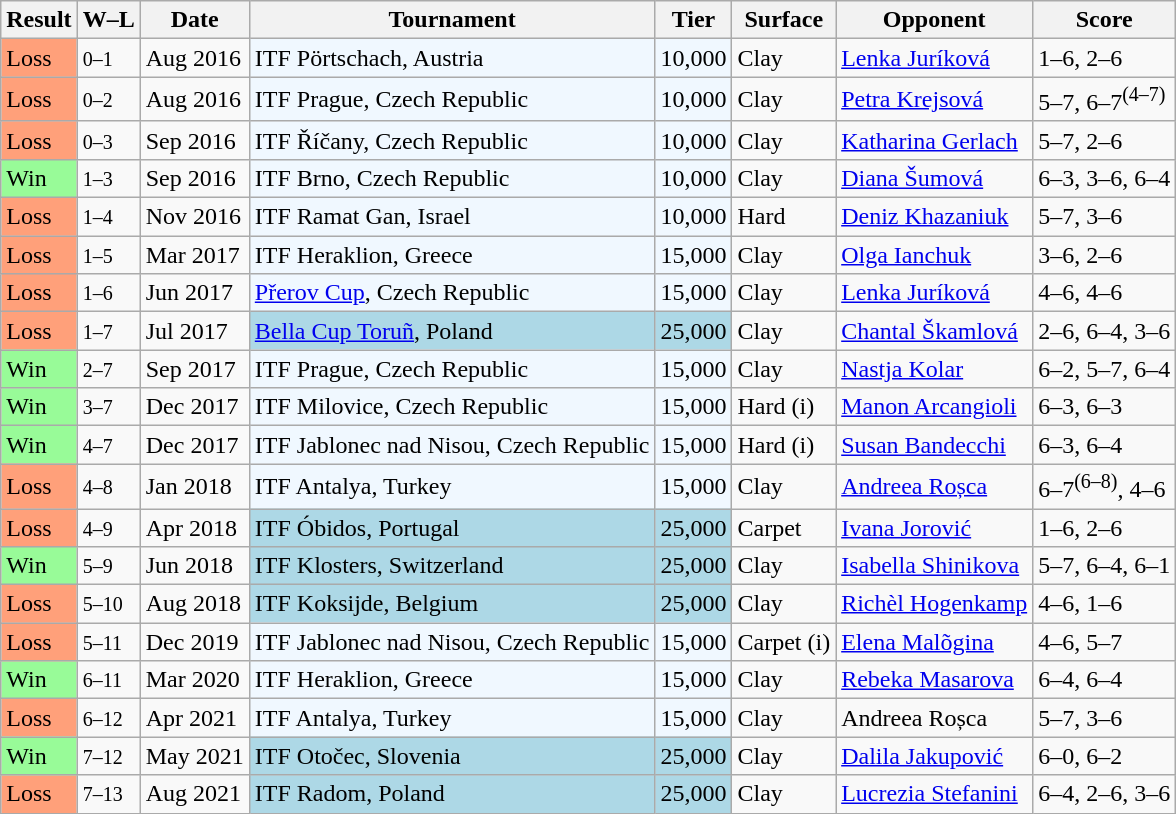<table class="sortable wikitable">
<tr>
<th>Result</th>
<th class="unsortable">W–L</th>
<th>Date</th>
<th>Tournament</th>
<th>Tier</th>
<th>Surface</th>
<th>Opponent</th>
<th class="unsortable">Score</th>
</tr>
<tr>
<td style="background:#ffa07a;">Loss</td>
<td><small>0–1</small></td>
<td>Aug 2016</td>
<td style="background:#f0f8ff;">ITF Pörtschach, Austria</td>
<td style="background:#f0f8ff;">10,000</td>
<td>Clay</td>
<td> <a href='#'>Lenka Juríková</a></td>
<td>1–6, 2–6</td>
</tr>
<tr>
<td style="background:#ffa07a;">Loss</td>
<td><small>0–2</small></td>
<td>Aug 2016</td>
<td style="background:#f0f8ff;">ITF Prague, Czech Republic</td>
<td style="background:#f0f8ff;">10,000</td>
<td>Clay</td>
<td> <a href='#'>Petra Krejsová</a></td>
<td>5–7, 6–7<sup>(4–7)</sup></td>
</tr>
<tr>
<td style="background:#ffa07a;">Loss</td>
<td><small>0–3</small></td>
<td>Sep 2016</td>
<td style="background:#f0f8ff;">ITF Říčany, Czech Republic</td>
<td style="background:#f0f8ff;">10,000</td>
<td>Clay</td>
<td> <a href='#'>Katharina Gerlach</a></td>
<td>5–7, 2–6</td>
</tr>
<tr>
<td style="background:#98fb98;">Win</td>
<td><small>1–3</small></td>
<td>Sep 2016</td>
<td style="background:#f0f8ff;">ITF Brno, Czech Republic</td>
<td style="background:#f0f8ff;">10,000</td>
<td>Clay</td>
<td> <a href='#'>Diana Šumová</a></td>
<td>6–3, 3–6, 6–4</td>
</tr>
<tr>
<td style="background:#ffa07a;">Loss</td>
<td><small>1–4</small></td>
<td>Nov 2016</td>
<td style="background:#f0f8ff;">ITF Ramat Gan, Israel</td>
<td style="background:#f0f8ff;">10,000</td>
<td>Hard</td>
<td> <a href='#'>Deniz Khazaniuk</a></td>
<td>5–7, 3–6</td>
</tr>
<tr>
<td style="background:#ffa07a;">Loss</td>
<td><small>1–5</small></td>
<td>Mar 2017</td>
<td style="background:#f0f8ff;">ITF Heraklion, Greece</td>
<td style="background:#f0f8ff;">15,000</td>
<td>Clay</td>
<td> <a href='#'>Olga Ianchuk</a></td>
<td>3–6, 2–6</td>
</tr>
<tr>
<td style="background:#ffa07a;">Loss</td>
<td><small>1–6</small></td>
<td>Jun 2017</td>
<td style="background:#f0f8ff;"><a href='#'>Přerov Cup</a>, Czech Republic</td>
<td style="background:#f0f8ff;">15,000</td>
<td>Clay</td>
<td> <a href='#'>Lenka Juríková</a></td>
<td>4–6, 4–6</td>
</tr>
<tr>
<td style="background:#ffa07a;">Loss</td>
<td><small>1–7</small></td>
<td>Jul 2017</td>
<td style="background:lightblue"><a href='#'>Bella Cup Toruñ</a>, Poland</td>
<td style="background:lightblue">25,000</td>
<td>Clay</td>
<td> <a href='#'>Chantal Škamlová</a></td>
<td>2–6, 6–4, 3–6</td>
</tr>
<tr>
<td style="background:#98fb98;">Win</td>
<td><small>2–7</small></td>
<td>Sep 2017</td>
<td style="background:#f0f8ff;">ITF Prague, Czech Republic</td>
<td style="background:#f0f8ff;">15,000</td>
<td>Clay</td>
<td> <a href='#'>Nastja Kolar</a></td>
<td>6–2, 5–7, 6–4</td>
</tr>
<tr>
<td style="background:#98fb98;">Win</td>
<td><small>3–7</small></td>
<td>Dec 2017</td>
<td style="background:#f0f8ff;">ITF Milovice, Czech Republic</td>
<td style="background:#f0f8ff;">15,000</td>
<td>Hard (i)</td>
<td> <a href='#'>Manon Arcangioli</a></td>
<td>6–3, 6–3</td>
</tr>
<tr>
<td style="background:#98fb98;">Win</td>
<td><small>4–7</small></td>
<td>Dec 2017</td>
<td style="background:#f0f8ff;">ITF Jablonec nad Nisou, Czech Republic</td>
<td style="background:#f0f8ff;">15,000</td>
<td>Hard (i)</td>
<td> <a href='#'>Susan Bandecchi</a></td>
<td>6–3, 6–4</td>
</tr>
<tr>
<td style="background:#ffa07a;">Loss</td>
<td><small>4–8</small></td>
<td>Jan 2018</td>
<td style="background:#f0f8ff;">ITF Antalya, Turkey</td>
<td style="background:#f0f8ff;">15,000</td>
<td>Clay</td>
<td> <a href='#'>Andreea Roșca</a></td>
<td>6–7<sup>(6–8)</sup>, 4–6</td>
</tr>
<tr>
<td style="background:#ffa07a;">Loss</td>
<td><small>4–9</small></td>
<td>Apr 2018</td>
<td style="background:lightblue">ITF Óbidos, Portugal</td>
<td style="background:lightblue">25,000</td>
<td>Carpet</td>
<td> <a href='#'>Ivana Jorović</a></td>
<td>1–6, 2–6</td>
</tr>
<tr>
<td style="background:#98fb98;">Win</td>
<td><small>5–9</small></td>
<td>Jun 2018</td>
<td style="background:lightblue">ITF Klosters, Switzerland</td>
<td style="background:lightblue">25,000</td>
<td>Clay</td>
<td> <a href='#'>Isabella Shinikova</a></td>
<td>5–7, 6–4, 6–1</td>
</tr>
<tr>
<td style="background:#ffa07a;">Loss</td>
<td><small>5–10</small></td>
<td>Aug 2018</td>
<td style="background:lightblue">ITF Koksijde, Belgium</td>
<td style="background:lightblue">25,000</td>
<td>Clay</td>
<td> <a href='#'>Richèl Hogenkamp</a></td>
<td>4–6, 1–6</td>
</tr>
<tr>
<td style="background:#ffa07a;">Loss</td>
<td><small>5–11</small></td>
<td>Dec 2019</td>
<td style="background:#f0f8ff;">ITF Jablonec nad Nisou, Czech Republic</td>
<td style="background:#f0f8ff;">15,000</td>
<td>Carpet (i)</td>
<td> <a href='#'>Elena Malõgina</a></td>
<td>4–6, 5–7</td>
</tr>
<tr>
<td style="background:#98fb98;">Win</td>
<td><small>6–11</small></td>
<td>Mar 2020</td>
<td style="background:#f0f8ff;">ITF Heraklion, Greece</td>
<td style="background:#f0f8ff;">15,000</td>
<td>Clay</td>
<td> <a href='#'>Rebeka Masarova</a></td>
<td>6–4, 6–4</td>
</tr>
<tr>
<td style="background:#ffa07a;">Loss</td>
<td><small>6–12</small></td>
<td>Apr 2021</td>
<td style="background:#f0f8ff;">ITF Antalya, Turkey</td>
<td style="background:#f0f8ff;">15,000</td>
<td>Clay</td>
<td> Andreea Roșca</td>
<td>5–7, 3–6</td>
</tr>
<tr>
<td style="background:#98fb98;">Win</td>
<td><small>7–12</small></td>
<td>May 2021</td>
<td style="background:lightblue">ITF Otočec, Slovenia</td>
<td style="background:lightblue">25,000</td>
<td>Clay</td>
<td> <a href='#'>Dalila Jakupović</a></td>
<td>6–0, 6–2</td>
</tr>
<tr>
<td style="background:#ffa07a;">Loss</td>
<td><small>7–13</small></td>
<td>Aug 2021</td>
<td style="background:lightblue">ITF Radom, Poland</td>
<td style="background:lightblue">25,000</td>
<td>Clay</td>
<td> <a href='#'>Lucrezia Stefanini</a></td>
<td>6–4, 2–6, 3–6</td>
</tr>
</table>
